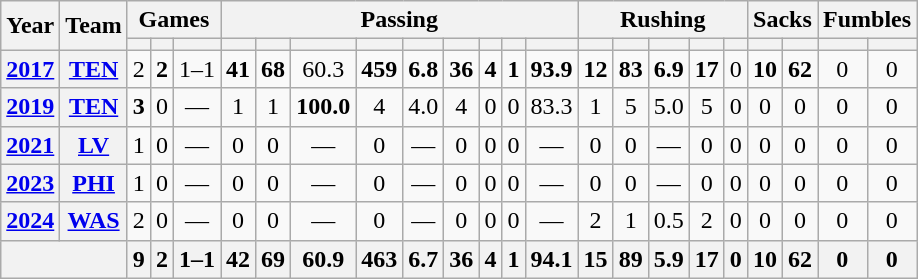<table class="wikitable" style="text-align:center;">
<tr>
<th rowspan="2">Year</th>
<th rowspan="2">Team</th>
<th colspan="3">Games</th>
<th colspan="9">Passing</th>
<th colspan="5">Rushing</th>
<th colspan="2">Sacks</th>
<th colspan="2">Fumbles</th>
</tr>
<tr>
<th></th>
<th></th>
<th></th>
<th></th>
<th></th>
<th></th>
<th></th>
<th></th>
<th></th>
<th></th>
<th></th>
<th></th>
<th></th>
<th></th>
<th></th>
<th></th>
<th></th>
<th></th>
<th></th>
<th></th>
<th></th>
</tr>
<tr>
<th><a href='#'>2017</a></th>
<th><a href='#'>TEN</a></th>
<td>2</td>
<td><strong>2</strong></td>
<td>1–1</td>
<td><strong>41</strong></td>
<td><strong>68</strong></td>
<td>60.3</td>
<td><strong>459</strong></td>
<td><strong>6.8</strong></td>
<td><strong>36</strong></td>
<td><strong>4</strong></td>
<td><strong>1</strong></td>
<td><strong>93.9</strong></td>
<td><strong>12</strong></td>
<td><strong>83</strong></td>
<td><strong>6.9</strong></td>
<td><strong>17</strong></td>
<td>0</td>
<td><strong>10</strong></td>
<td><strong>62</strong></td>
<td>0</td>
<td>0</td>
</tr>
<tr>
<th><a href='#'>2019</a></th>
<th><a href='#'>TEN</a></th>
<td><strong>3</strong></td>
<td>0</td>
<td>—</td>
<td>1</td>
<td>1</td>
<td><strong>100.0</strong></td>
<td>4</td>
<td>4.0</td>
<td>4</td>
<td>0</td>
<td>0</td>
<td>83.3</td>
<td>1</td>
<td>5</td>
<td>5.0</td>
<td>5</td>
<td>0</td>
<td>0</td>
<td>0</td>
<td>0</td>
<td>0</td>
</tr>
<tr>
<th><a href='#'>2021</a></th>
<th><a href='#'>LV</a></th>
<td>1</td>
<td>0</td>
<td>—</td>
<td>0</td>
<td>0</td>
<td>—</td>
<td>0</td>
<td>—</td>
<td>0</td>
<td>0</td>
<td>0</td>
<td>—</td>
<td>0</td>
<td>0</td>
<td>—</td>
<td>0</td>
<td>0</td>
<td>0</td>
<td>0</td>
<td>0</td>
<td>0</td>
</tr>
<tr>
<th><a href='#'>2023</a></th>
<th><a href='#'>PHI</a></th>
<td>1</td>
<td>0</td>
<td>—</td>
<td>0</td>
<td>0</td>
<td>—</td>
<td>0</td>
<td>—</td>
<td>0</td>
<td>0</td>
<td>0</td>
<td>—</td>
<td>0</td>
<td>0</td>
<td>—</td>
<td>0</td>
<td>0</td>
<td>0</td>
<td>0</td>
<td>0</td>
<td>0</td>
</tr>
<tr>
<th><a href='#'>2024</a></th>
<th><a href='#'>WAS</a></th>
<td>2</td>
<td>0</td>
<td>—</td>
<td>0</td>
<td>0</td>
<td>—</td>
<td>0</td>
<td>—</td>
<td>0</td>
<td>0</td>
<td>0</td>
<td>—</td>
<td>2</td>
<td>1</td>
<td>0.5</td>
<td>2</td>
<td>0</td>
<td>0</td>
<td>0</td>
<td>0</td>
<td>0</td>
</tr>
<tr>
<th colspan="2"></th>
<th>9</th>
<th>2</th>
<th>1–1</th>
<th>42</th>
<th>69</th>
<th>60.9</th>
<th>463</th>
<th>6.7</th>
<th>36</th>
<th>4</th>
<th>1</th>
<th>94.1</th>
<th>15</th>
<th>89</th>
<th>5.9</th>
<th>17</th>
<th>0</th>
<th>10</th>
<th>62</th>
<th>0</th>
<th>0</th>
</tr>
</table>
